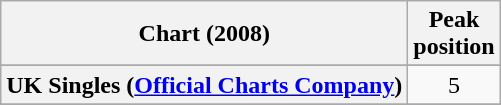<table class="wikitable sortable plainrowheaders" style="text-align:center;">
<tr>
<th scope="col">Chart (2008)</th>
<th scope="col">Peak<br>position</th>
</tr>
<tr>
</tr>
<tr>
</tr>
<tr>
<th scope="row">UK Singles (<a href='#'>Official Charts Company</a>)</th>
<td>5</td>
</tr>
<tr>
</tr>
<tr>
</tr>
<tr>
</tr>
<tr>
</tr>
<tr>
</tr>
</table>
